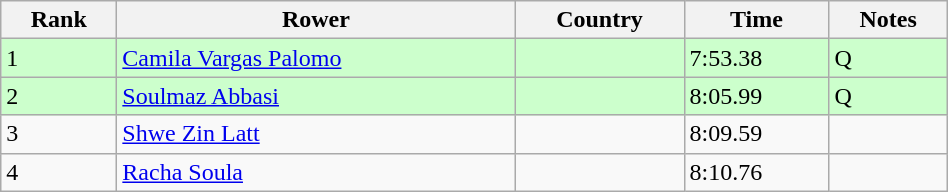<table class="wikitable sortable" width=50%>
<tr>
<th>Rank</th>
<th>Rower</th>
<th>Country</th>
<th>Time</th>
<th>Notes</th>
</tr>
<tr bgcolor=ccffcc>
<td>1</td>
<td><a href='#'>Camila Vargas Palomo</a></td>
<td></td>
<td>7:53.38</td>
<td>Q</td>
</tr>
<tr bgcolor=ccffcc>
<td>2</td>
<td><a href='#'>Soulmaz Abbasi</a></td>
<td></td>
<td>8:05.99</td>
<td>Q</td>
</tr>
<tr>
<td>3</td>
<td><a href='#'>Shwe Zin Latt</a></td>
<td></td>
<td>8:09.59</td>
<td></td>
</tr>
<tr>
<td>4</td>
<td><a href='#'>Racha Soula</a></td>
<td></td>
<td>8:10.76</td>
<td></td>
</tr>
</table>
